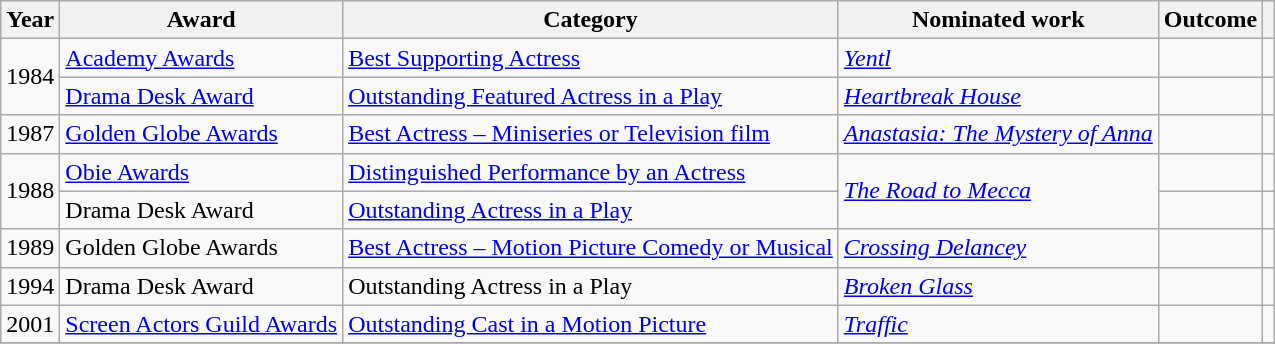<table class="wikitable plainrowheaders sortable" style="margin-right: 0;">
<tr>
<th scope="col">Year</th>
<th scope="col">Award</th>
<th scope="col">Category</th>
<th scope="col">Nominated work</th>
<th scope="col">Outcome</th>
<th scope="col" class="unsortable"></th>
</tr>
<tr>
<td rowspan="2">1984</td>
<td><a href='#'>Academy Awards</a></td>
<td><a href='#'>Best Supporting Actress</a></td>
<td><em><a href='#'>Yentl</a></em></td>
<td></td>
<td align="center"></td>
</tr>
<tr>
<td><a href='#'>Drama Desk Award</a></td>
<td><a href='#'>Outstanding Featured Actress in a Play</a></td>
<td><em><a href='#'>Heartbreak House</a></em></td>
<td></td>
<td align=center></td>
</tr>
<tr>
<td>1987</td>
<td><a href='#'>Golden Globe Awards</a></td>
<td><a href='#'>Best Actress – Miniseries or Television film</a></td>
<td><em><a href='#'>Anastasia: The Mystery of Anna</a></em></td>
<td></td>
<td align=center></td>
</tr>
<tr>
<td rowspan="2">1988</td>
<td><a href='#'>Obie Awards</a></td>
<td><a href='#'>Distinguished Performance by an Actress</a></td>
<td rowspan="2"><em><a href='#'>The Road to Mecca</a></em></td>
<td></td>
<td align=center></td>
</tr>
<tr>
<td>Drama Desk Award</td>
<td><a href='#'>Outstanding Actress in a Play</a></td>
<td></td>
<td align=center></td>
</tr>
<tr>
<td>1989</td>
<td>Golden Globe Awards</td>
<td><a href='#'>Best Actress – Motion Picture Comedy or Musical</a></td>
<td><em><a href='#'>Crossing Delancey</a></em></td>
<td></td>
<td align=center></td>
</tr>
<tr>
<td>1994</td>
<td>Drama Desk Award</td>
<td>Outstanding Actress in a Play</td>
<td><em><a href='#'>Broken Glass</a></em></td>
<td></td>
<td align=center></td>
</tr>
<tr>
<td>2001</td>
<td><a href='#'>Screen Actors Guild Awards</a></td>
<td><a href='#'>Outstanding Cast in a Motion Picture</a></td>
<td><em><a href='#'>Traffic</a></em></td>
<td></td>
<td align=center></td>
</tr>
<tr>
</tr>
</table>
